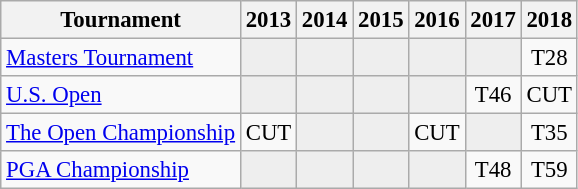<table class="wikitable" style="font-size:95%;text-align:center;">
<tr>
<th>Tournament</th>
<th>2013</th>
<th>2014</th>
<th>2015</th>
<th>2016</th>
<th>2017</th>
<th>2018</th>
</tr>
<tr>
<td align=left><a href='#'>Masters Tournament</a></td>
<td style="background:#eeeeee;"></td>
<td style="background:#eeeeee;"></td>
<td style="background:#eeeeee;"></td>
<td style="background:#eeeeee;"></td>
<td style="background:#eeeeee;"></td>
<td>T28</td>
</tr>
<tr>
<td align=left><a href='#'>U.S. Open</a></td>
<td style="background:#eeeeee;"></td>
<td style="background:#eeeeee;"></td>
<td style="background:#eeeeee;"></td>
<td style="background:#eeeeee;"></td>
<td>T46</td>
<td>CUT</td>
</tr>
<tr>
<td align=left><a href='#'>The Open Championship</a></td>
<td>CUT</td>
<td style="background:#eeeeee;"></td>
<td style="background:#eeeeee;"></td>
<td>CUT</td>
<td style="background:#eeeeee;"></td>
<td>T35</td>
</tr>
<tr>
<td align=left><a href='#'>PGA Championship</a></td>
<td style="background:#eeeeee;"></td>
<td style="background:#eeeeee;"></td>
<td style="background:#eeeeee;"></td>
<td style="background:#eeeeee;"></td>
<td>T48</td>
<td>T59</td>
</tr>
</table>
